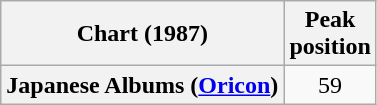<table class="wikitable plainrowheaders" style="text-align:center">
<tr>
<th scope="col">Chart (1987)</th>
<th scope="col">Peak<br>position</th>
</tr>
<tr>
<th scope="row">Japanese Albums (<a href='#'>Oricon</a>)</th>
<td>59</td>
</tr>
</table>
